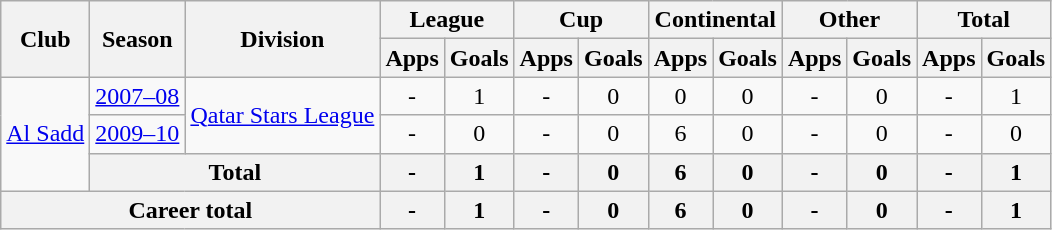<table class="wikitable" style="text-align: center;">
<tr>
<th rowspan="2">Club</th>
<th rowspan="2">Season</th>
<th rowspan="2">Division</th>
<th colspan="2">League</th>
<th colspan="2">Cup</th>
<th colspan="2">Continental</th>
<th colspan="2">Other</th>
<th colspan="2">Total</th>
</tr>
<tr>
<th>Apps</th>
<th>Goals</th>
<th>Apps</th>
<th>Goals</th>
<th>Apps</th>
<th>Goals</th>
<th>Apps</th>
<th>Goals</th>
<th>Apps</th>
<th>Goals</th>
</tr>
<tr>
<td rowspan="3"><a href='#'>Al Sadd</a></td>
<td><a href='#'>2007–08</a></td>
<td rowspan="2"><a href='#'>Qatar Stars League</a></td>
<td>-</td>
<td>1</td>
<td>-</td>
<td>0</td>
<td>0</td>
<td>0</td>
<td>-</td>
<td>0</td>
<td>-</td>
<td>1</td>
</tr>
<tr>
<td><a href='#'>2009–10</a></td>
<td>-</td>
<td>0</td>
<td>-</td>
<td>0</td>
<td>6</td>
<td>0</td>
<td>-</td>
<td>0</td>
<td>-</td>
<td>0</td>
</tr>
<tr>
<th colspan="2">Total</th>
<th>-</th>
<th>1</th>
<th>-</th>
<th>0</th>
<th>6</th>
<th>0</th>
<th>-</th>
<th>0</th>
<th>-</th>
<th>1</th>
</tr>
<tr>
<th colspan="3">Career total</th>
<th>-</th>
<th>1</th>
<th>-</th>
<th>0</th>
<th>6</th>
<th>0</th>
<th>-</th>
<th>0</th>
<th>-</th>
<th>1</th>
</tr>
</table>
